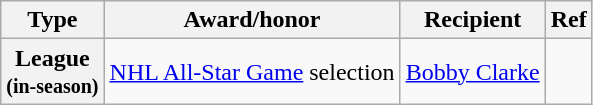<table class="wikitable">
<tr>
<th scope="col">Type</th>
<th scope="col">Award/honor</th>
<th scope="col">Recipient</th>
<th scope="col">Ref</th>
</tr>
<tr>
<th scope="row">League<br><small>(in-season)</small></th>
<td><a href='#'>NHL All-Star Game</a> selection</td>
<td><a href='#'>Bobby Clarke</a></td>
<td></td>
</tr>
</table>
